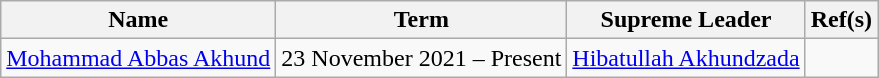<table class="wikitable">
<tr>
<th>Name</th>
<th>Term</th>
<th>Supreme Leader</th>
<th>Ref(s)</th>
</tr>
<tr>
<td><a href='#'>Mohammad Abbas Akhund</a></td>
<td>23 November 2021 – Present</td>
<td><a href='#'>Hibatullah Akhundzada</a></td>
<td></td>
</tr>
</table>
